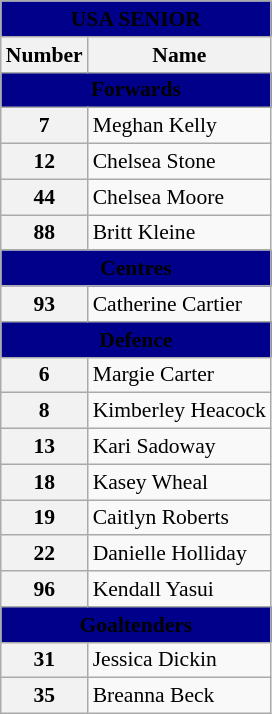<table class="wikitable" style="text-align:left; font-size:90%;">
<tr>
<th style=background:DarkBlue colspan=2><span>USA SENIOR</span></th>
</tr>
<tr>
<th>Number</th>
<th>Name</th>
</tr>
<tr>
<th style=background:DarkBlue colspan=2><span>Forwards</span></th>
</tr>
<tr>
<th>7</th>
<td>Meghan Kelly</td>
</tr>
<tr>
<th>12</th>
<td>Chelsea Stone</td>
</tr>
<tr>
<th>44</th>
<td>Chelsea Moore</td>
</tr>
<tr>
<th>88</th>
<td>Britt Kleine</td>
</tr>
<tr>
<th style=background:DarkBlue colspan=3><span>Centres</span></th>
</tr>
<tr>
<th>93</th>
<td>Catherine Cartier</td>
</tr>
<tr>
<th style=background:DarkBlue colspan=2><span>Defence</span></th>
</tr>
<tr>
<th>6</th>
<td>Margie Carter</td>
</tr>
<tr>
<th>8</th>
<td>Kimberley Heacock</td>
</tr>
<tr>
<th>13</th>
<td>Kari Sadoway</td>
</tr>
<tr>
<th>18</th>
<td>Kasey Wheal</td>
</tr>
<tr>
<th>19</th>
<td>Caitlyn Roberts</td>
</tr>
<tr>
<th>22</th>
<td>Danielle Holliday</td>
</tr>
<tr>
<th>96</th>
<td>Kendall Yasui</td>
</tr>
<tr>
<th style=background:DarkBlue colspan=2><span>Goaltenders</span></th>
</tr>
<tr>
<th>31</th>
<td>Jessica Dickin</td>
</tr>
<tr>
<th>35</th>
<td>Breanna Beck</td>
</tr>
</table>
